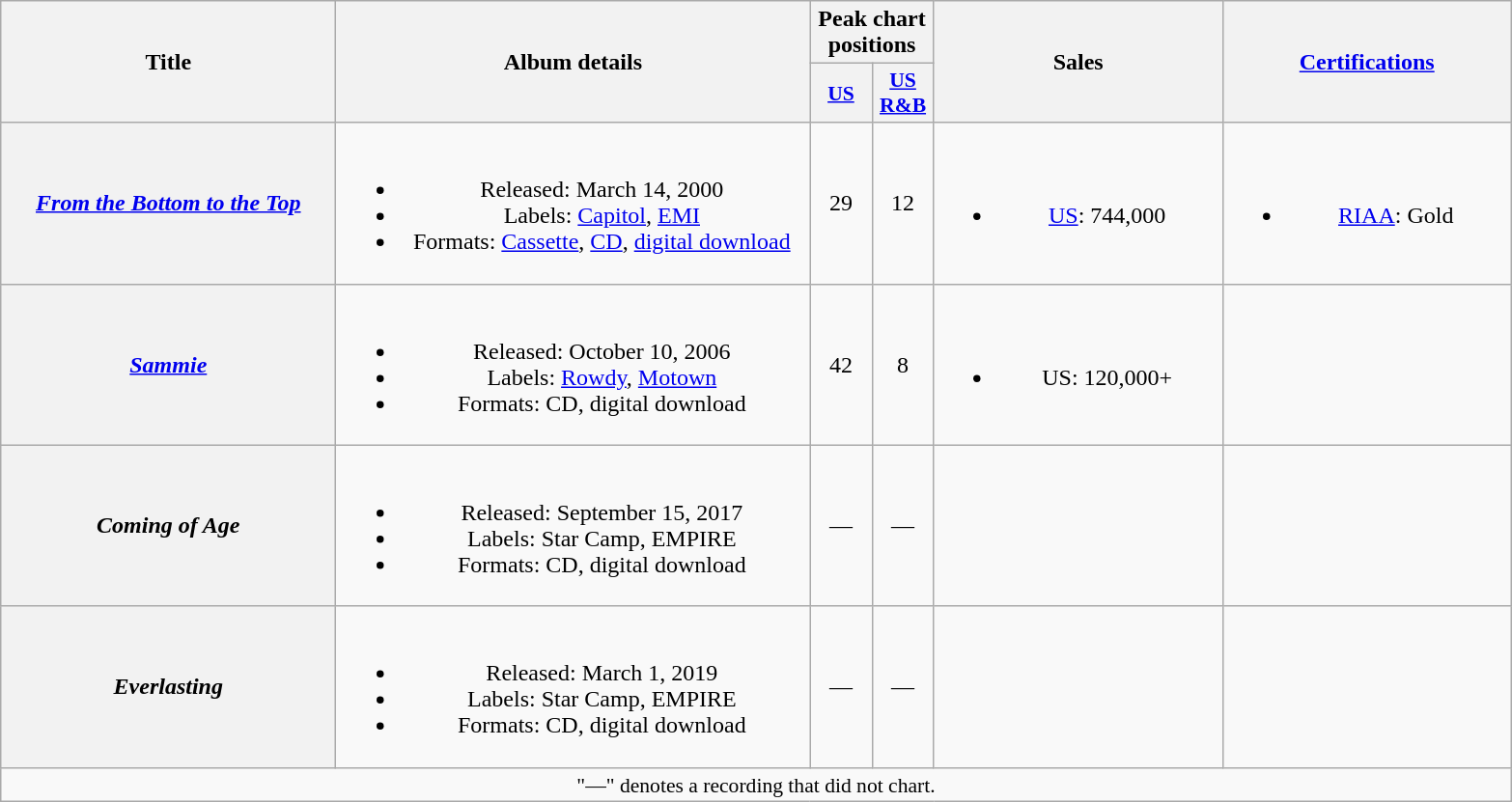<table class="wikitable plainrowheaders" style="text-align:center;">
<tr>
<th scope="col" rowspan="2" style="width:14em;">Title</th>
<th scope="col" rowspan="2" style="width:20em;">Album details</th>
<th scope="col" colspan="2">Peak chart positions</th>
<th scope="col" rowspan="2" style="width:12em;">Sales</th>
<th scope="col" rowspan="2" style="width:12em;"><a href='#'>Certifications</a></th>
</tr>
<tr>
<th scope="col" style="width:2.5em;font-size:90%;"><a href='#'>US</a><br></th>
<th scope="col" style="width:2.5em;font-size:90%;"><a href='#'>US<br>R&B</a><br></th>
</tr>
<tr>
<th scope="row"><em><a href='#'>From the Bottom to the Top</a></em></th>
<td><br><ul><li>Released: March 14, 2000</li><li>Labels: <a href='#'>Capitol</a>, <a href='#'>EMI</a></li><li>Formats: <a href='#'>Cassette</a>, <a href='#'>CD</a>, <a href='#'>digital download</a></li></ul></td>
<td>29</td>
<td>12</td>
<td><br><ul><li><a href='#'>US</a>: 744,000</li></ul></td>
<td><br><ul><li><a href='#'>RIAA</a>: Gold</li></ul></td>
</tr>
<tr>
<th scope="row"><em><a href='#'>Sammie</a></em></th>
<td><br><ul><li>Released: October 10, 2006</li><li>Labels: <a href='#'>Rowdy</a>, <a href='#'>Motown</a></li><li>Formats: CD, digital download</li></ul></td>
<td>42</td>
<td>8</td>
<td><br><ul><li>US: 120,000+</li></ul></td>
<td></td>
</tr>
<tr>
<th scope="row"><em>Coming of Age</em></th>
<td><br><ul><li>Released: September 15, 2017</li><li>Labels: Star Camp, EMPIRE</li><li>Formats: CD, digital download</li></ul></td>
<td>—</td>
<td>—</td>
<td></td>
<td></td>
</tr>
<tr>
<th scope="row"><em>Everlasting</em></th>
<td><br><ul><li>Released: March 1, 2019</li><li>Labels: Star Camp, EMPIRE</li><li>Formats: CD, digital download</li></ul></td>
<td>—</td>
<td>—</td>
<td></td>
<td></td>
</tr>
<tr>
<td colspan="14" style="font-size:90%">"—" denotes a recording that did not chart.</td>
</tr>
</table>
